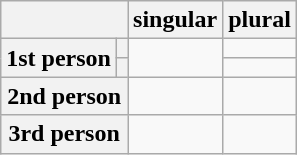<table class="wikitable">
<tr>
<th colspan="2"></th>
<th>singular</th>
<th>plural</th>
</tr>
<tr>
<th rowspan="2">1st person</th>
<th></th>
<td rowspan="2"></td>
<td></td>
</tr>
<tr>
<th></th>
<td></td>
</tr>
<tr>
<th colspan="2">2nd person</th>
<td></td>
<td></td>
</tr>
<tr>
<th colspan="2">3rd person</th>
<td></td>
<td></td>
</tr>
</table>
